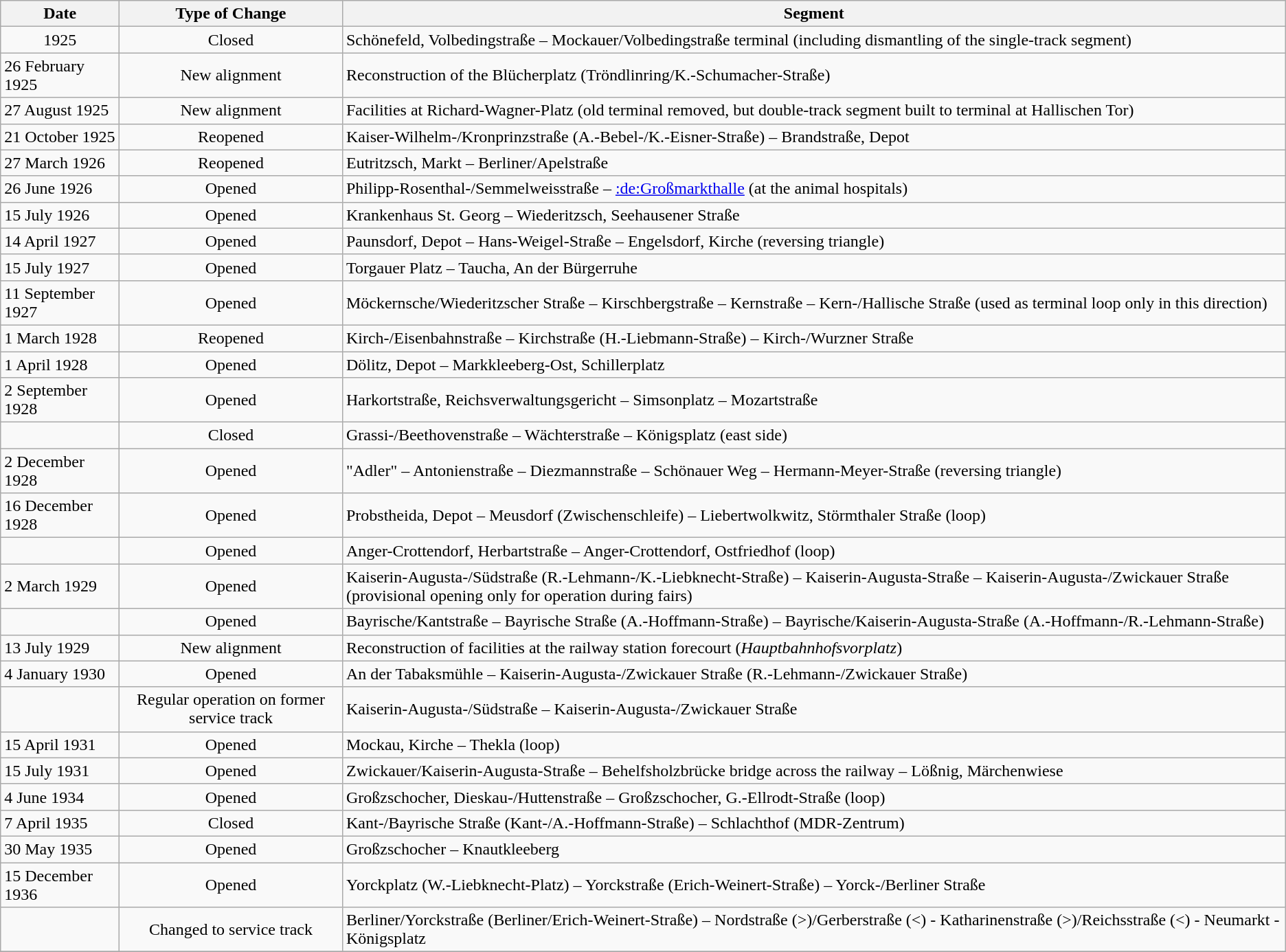<table class="wikitable">
<tr>
<th>Date</th>
<th>Type of Change</th>
<th>Segment</th>
</tr>
<tr>
<td align="center">1925</td>
<td align="center">Closed</td>
<td>Schönefeld, Volbedingstraße – Mockauer/Volbedingstraße terminal (including dismantling of the single-track segment)</td>
</tr>
<tr>
<td>26 February 1925</td>
<td align="center">New alignment</td>
<td>Reconstruction of the Blücherplatz (Tröndlinring/K.-Schumacher-Straße)</td>
</tr>
<tr>
<td>27 August 1925</td>
<td align="center">New alignment</td>
<td>Facilities at Richard-Wagner-Platz (old terminal removed, but double-track segment built to terminal at Hallischen Tor)</td>
</tr>
<tr>
<td>21 October 1925</td>
<td align="center">Reopened</td>
<td>Kaiser-Wilhelm-/Kronprinzstraße (A.-Bebel-/K.-Eisner-Straße) – Brandstraße, Depot</td>
</tr>
<tr>
<td>27 March 1926</td>
<td align="center">Reopened</td>
<td>Eutritzsch, Markt – Berliner/Apelstraße</td>
</tr>
<tr>
<td>26 June 1926</td>
<td align="center">Opened</td>
<td>Philipp-Rosenthal-/Semmelweisstraße – <a href='#'>:de:Großmarkthalle</a> (at the animal hospitals)</td>
</tr>
<tr>
<td>15 July 1926</td>
<td align="center">Opened</td>
<td>Krankenhaus St. Georg – Wiederitzsch, Seehausener Straße</td>
</tr>
<tr>
<td>14 April 1927</td>
<td align="center">Opened</td>
<td>Paunsdorf, Depot – Hans-Weigel-Straße – Engelsdorf, Kirche (reversing triangle)</td>
</tr>
<tr>
<td>15 July 1927</td>
<td align="center">Opened</td>
<td>Torgauer Platz – Taucha, An der Bürgerruhe</td>
</tr>
<tr>
<td>11 September 1927</td>
<td align="center">Opened</td>
<td>Möckernsche/Wiederitzscher Straße – Kirschbergstraße – Kernstraße – Kern-/Hallische Straße (used as terminal loop only in this direction)</td>
</tr>
<tr>
<td>1 March 1928</td>
<td align="center">Reopened</td>
<td>Kirch-/Eisenbahnstraße – Kirchstraße (H.-Liebmann-Straße) – Kirch-/Wurzner Straße</td>
</tr>
<tr>
<td>1 April 1928</td>
<td align="center">Opened</td>
<td>Dölitz, Depot – Markkleeberg-Ost, Schillerplatz</td>
</tr>
<tr>
<td>2 September 1928</td>
<td align="center">Opened</td>
<td>Harkortstraße, Reichsverwaltungsgericht – Simsonplatz – Mozartstraße</td>
</tr>
<tr>
<td></td>
<td align="center">Closed</td>
<td>Grassi-/Beethovenstraße – Wächterstraße – Königsplatz (east side)</td>
</tr>
<tr>
<td>2 December 1928</td>
<td align="center">Opened</td>
<td>"Adler" – Antonienstraße – Diezmannstraße – Schönauer Weg – Hermann-Meyer-Straße (reversing triangle)</td>
</tr>
<tr>
<td>16 December 1928</td>
<td align="center">Opened</td>
<td>Probstheida, Depot – Meusdorf (Zwischenschleife) – Liebertwolkwitz, Störmthaler Straße (loop)</td>
</tr>
<tr>
<td></td>
<td align="center">Opened</td>
<td>Anger-Crottendorf, Herbartstraße – Anger-Crottendorf, Ostfriedhof (loop)</td>
</tr>
<tr>
<td>2 March 1929</td>
<td align="center">Opened</td>
<td>Kaiserin-Augusta-/Südstraße (R.-Lehmann-/K.-Liebknecht-Straße) – Kaiserin-Augusta-Straße – Kaiserin-Augusta-/Zwickauer Straße (provisional opening only for operation during fairs)</td>
</tr>
<tr>
<td></td>
<td align="center">Opened</td>
<td>Bayrische/Kantstraße – Bayrische Straße (A.-Hoffmann-Straße) – Bayrische/Kaiserin-Augusta-Straße (A.-Hoffmann-/R.-Lehmann-Straße)</td>
</tr>
<tr>
<td>13 July 1929</td>
<td align="center">New alignment</td>
<td>Reconstruction of facilities at the railway station forecourt (<em>Hauptbahnhofsvorplatz</em>)</td>
</tr>
<tr>
<td>4 January 1930</td>
<td align="center">Opened</td>
<td>An der Tabaksmühle – Kaiserin-Augusta-/Zwickauer Straße (R.-Lehmann-/Zwickauer Straße)</td>
</tr>
<tr>
<td></td>
<td align="center">Regular operation on former service track</td>
<td>Kaiserin-Augusta-/Südstraße – Kaiserin-Augusta-/Zwickauer Straße</td>
</tr>
<tr>
<td>15 April 1931</td>
<td align="center">Opened</td>
<td>Mockau, Kirche – Thekla (loop)</td>
</tr>
<tr>
<td>15 July 1931</td>
<td align="center">Opened</td>
<td>Zwickauer/Kaiserin-Augusta-Straße – Behelfsholzbrücke bridge across the railway – Lößnig, Märchenwiese</td>
</tr>
<tr>
<td>4 June 1934</td>
<td align="center">Opened</td>
<td>Großzschocher, Dieskau-/Huttenstraße – Großzschocher, G.-Ellrodt-Straße (loop)</td>
</tr>
<tr>
<td>7 April 1935</td>
<td align="center">Closed</td>
<td>Kant-/Bayrische Straße (Kant-/A.-Hoffmann-Straße) – Schlachthof (MDR-Zentrum)</td>
</tr>
<tr>
<td>30 May 1935</td>
<td align="center">Opened</td>
<td>Großzschocher – Knautkleeberg</td>
</tr>
<tr>
<td>15 December 1936</td>
<td align="center">Opened</td>
<td>Yorckplatz (W.-Liebknecht-Platz) – Yorckstraße (Erich-Weinert-Straße) – Yorck-/Berliner Straße</td>
</tr>
<tr>
<td></td>
<td align="center">Changed to service track</td>
<td>Berliner/Yorckstraße (Berliner/Erich-Weinert-Straße) – Nordstraße (>)/Gerberstraße (<) - Katharinenstraße (>)/Reichsstraße (<) - Neumarkt - Königsplatz</td>
</tr>
<tr>
</tr>
</table>
